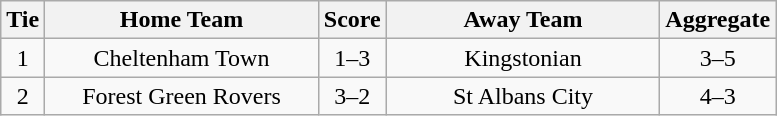<table class="wikitable" style="text-align:center;">
<tr>
<th width=20>Tie</th>
<th width=175>Home Team</th>
<th width=20>Score</th>
<th width=175>Away Team</th>
<th width=20>Aggregate</th>
</tr>
<tr>
<td>1</td>
<td>Cheltenham Town</td>
<td>1–3</td>
<td>Kingstonian</td>
<td>3–5</td>
</tr>
<tr>
<td>2</td>
<td>Forest Green Rovers</td>
<td>3–2</td>
<td>St Albans City</td>
<td>4–3</td>
</tr>
</table>
